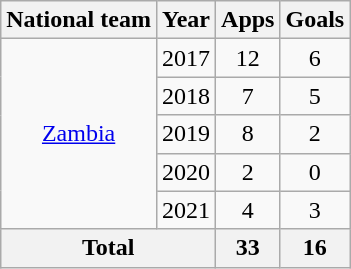<table class="wikitable" style="text-align:center">
<tr>
<th>National team</th>
<th>Year</th>
<th>Apps</th>
<th>Goals</th>
</tr>
<tr>
<td rowspan="5"><a href='#'>Zambia</a></td>
<td>2017</td>
<td>12</td>
<td>6</td>
</tr>
<tr>
<td>2018</td>
<td>7</td>
<td>5</td>
</tr>
<tr>
<td>2019</td>
<td>8</td>
<td>2</td>
</tr>
<tr>
<td>2020</td>
<td>2</td>
<td>0</td>
</tr>
<tr>
<td>2021</td>
<td>4</td>
<td>3</td>
</tr>
<tr>
<th colspan="2">Total</th>
<th>33</th>
<th>16</th>
</tr>
</table>
